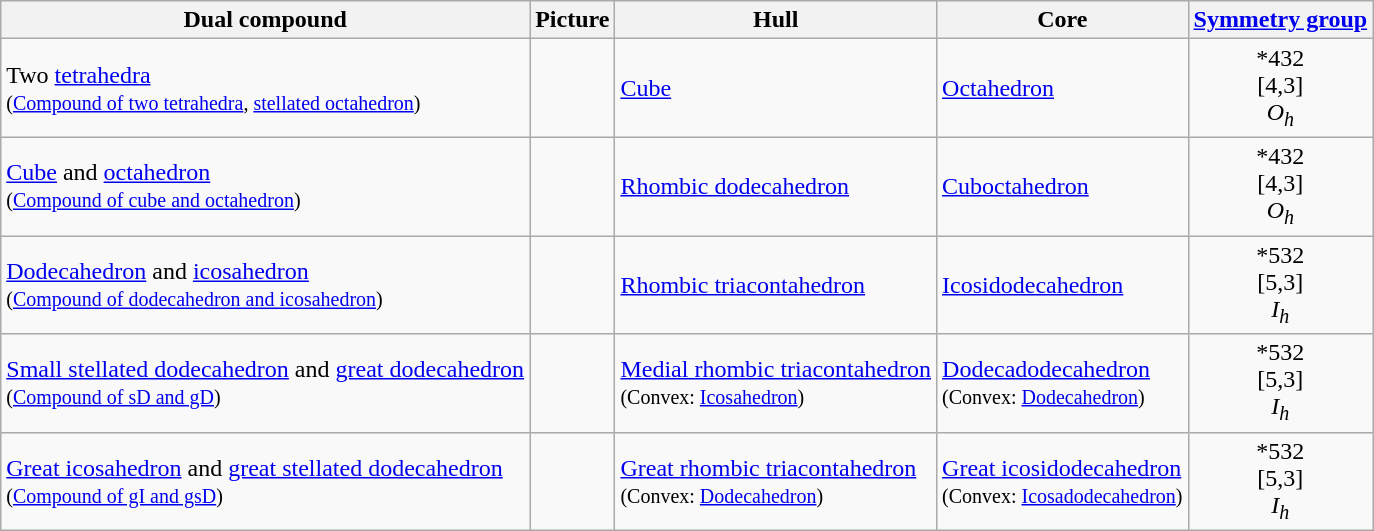<table class="wikitable">
<tr>
<th>Dual compound</th>
<th>Picture</th>
<th>Hull</th>
<th>Core</th>
<th><a href='#'>Symmetry group</a></th>
</tr>
<tr>
<td>Two <a href='#'>tetrahedra</a><br><small>(<a href='#'>Compound of two tetrahedra</a>, <a href='#'>stellated octahedron</a>)</small></td>
<td></td>
<td><a href='#'>Cube</a></td>
<td><a href='#'>Octahedron</a></td>
<td style="text-align:center">*432<br>[4,3]<br><em>O</em><sub><em>h</em></sub></td>
</tr>
<tr>
<td><a href='#'>Cube</a> and <a href='#'>octahedron</a><br><small>(<a href='#'>Compound of cube and octahedron</a>)</small></td>
<td></td>
<td><a href='#'>Rhombic dodecahedron</a></td>
<td><a href='#'>Cuboctahedron</a></td>
<td style="text-align:center">*432<br>[4,3]<br><em>O</em><sub><em>h</em></sub></td>
</tr>
<tr>
<td><a href='#'>Dodecahedron</a> and <a href='#'>icosahedron</a><br><small>(<a href='#'>Compound of dodecahedron and icosahedron</a>)</small></td>
<td></td>
<td><a href='#'>Rhombic triacontahedron</a></td>
<td><a href='#'>Icosidodecahedron</a></td>
<td style="text-align:center">*532<br>[5,3]<br><em>I</em><sub><em>h</em></sub></td>
</tr>
<tr>
<td><a href='#'>Small stellated dodecahedron</a> and <a href='#'>great dodecahedron</a><br><small>(<a href='#'>Compound of sD and gD</a>)</small></td>
<td></td>
<td><a href='#'>Medial rhombic triacontahedron</a><br><small>(Convex: <a href='#'>Icosahedron</a>)</small></td>
<td><a href='#'>Dodecadodecahedron</a><br><small>(Convex: <a href='#'>Dodecahedron</a>)</small></td>
<td style="text-align:center">*532<br>[5,3]<br><em>I</em><sub><em>h</em></sub></td>
</tr>
<tr>
<td><a href='#'>Great icosahedron</a> and <a href='#'>great stellated dodecahedron</a><br><small>(<a href='#'>Compound of gI and gsD</a>)</small></td>
<td></td>
<td><a href='#'>Great rhombic triacontahedron</a><br><small>(Convex: <a href='#'>Dodecahedron</a>)</small></td>
<td><a href='#'>Great icosidodecahedron</a><br><small>(Convex: <a href='#'>Icosadodecahedron</a>)</small></td>
<td style="text-align:center">*532<br>[5,3]<br><em>I</em><sub><em>h</em></sub></td>
</tr>
</table>
